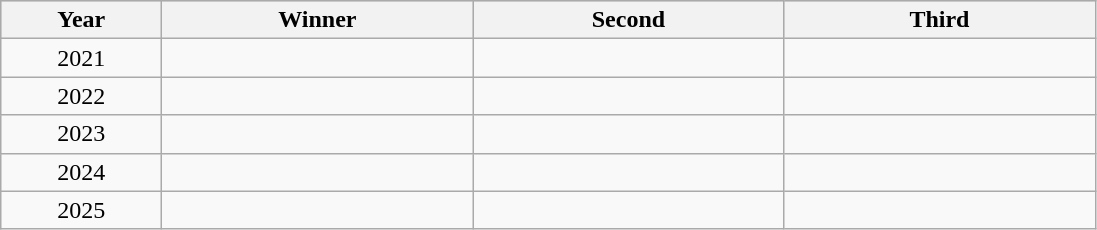<table class="wikitable alternance sortable">
<tr bgcolor="#CCCCCC">
<th width="100">Year</th>
<th width="200">Winner</th>
<th width="200">Second</th>
<th width="200">Third</th>
</tr>
<tr>
<td align="center">2021</td>
<td></td>
<td></td>
<td></td>
</tr>
<tr>
<td align="center">2022</td>
<td></td>
<td></td>
<td></td>
</tr>
<tr>
<td align="center">2023</td>
<td></td>
<td></td>
<td></td>
</tr>
<tr>
<td align="center">2024</td>
<td></td>
<td></td>
<td></td>
</tr>
<tr>
<td align="center">2025</td>
<td></td>
<td></td>
<td></td>
</tr>
</table>
